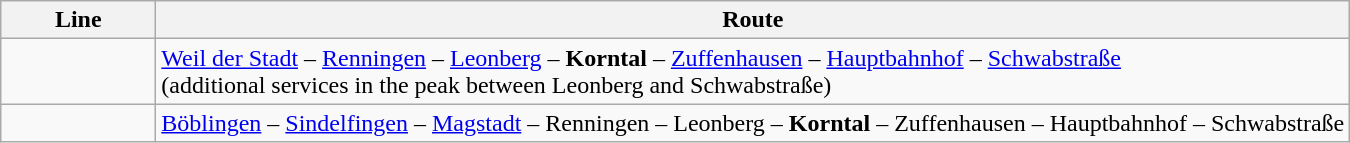<table class="wikitable">
<tr>
<th style="width:6em">Line</th>
<th>Route</th>
</tr>
<tr>
<td align="center"></td>
<td><a href='#'>Weil der Stadt</a> – <a href='#'>Renningen</a> – <a href='#'>Leonberg</a>  – <strong>Korntal</strong> – <a href='#'>Zuffenhausen</a> –  <a href='#'>Hauptbahnhof</a> – <a href='#'>Schwabstraße</a><br>(additional services in the peak between Leonberg and Schwabstraße)</td>
</tr>
<tr>
<td align="center"></td>
<td><a href='#'>Böblingen</a> – <a href='#'>Sindelfingen</a> – <a href='#'>Magstadt</a> – Renningen – Leonberg – <strong>Korntal</strong> – Zuffenhausen – Hauptbahnhof – Schwabstraße</td>
</tr>
</table>
